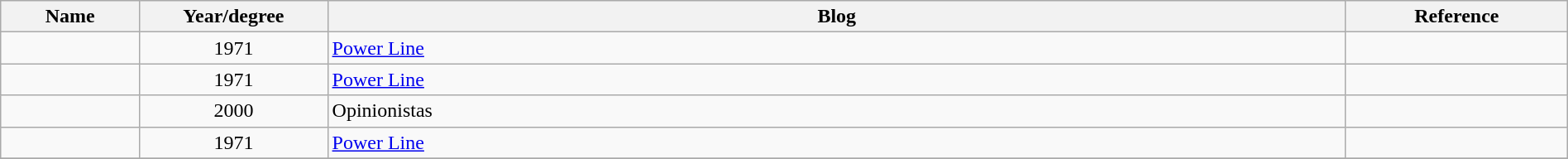<table class="wikitable sortable" style="width:100%">
<tr>
<th style="width:*;">Name</th>
<th style="width:12%;">Year/degree</th>
<th style="width:65%;">Blog</th>
<th style="width:*;" class="unsortable">Reference</th>
</tr>
<tr>
<td></td>
<td style="text-align:center;">1971</td>
<td><a href='#'>Power Line</a></td>
<td style="text-align:center;"></td>
</tr>
<tr>
<td></td>
<td style="text-align:center;">1971</td>
<td><a href='#'>Power Line</a></td>
<td style="text-align:center;"></td>
</tr>
<tr>
<td></td>
<td style="text-align:center;">2000</td>
<td>Opinionistas</td>
<td style="text-align:center;"></td>
</tr>
<tr>
<td></td>
<td style="text-align:center;">1971</td>
<td><a href='#'>Power Line</a></td>
<td style="text-align:center;"></td>
</tr>
<tr>
</tr>
</table>
